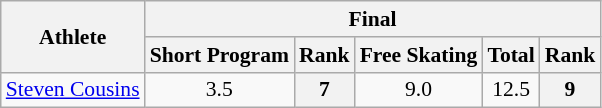<table class="wikitable" style="font-size:90%">
<tr>
<th rowspan="2">Athlete</th>
<th colspan="9">Final</th>
</tr>
<tr>
<th>Short Program</th>
<th>Rank</th>
<th>Free Skating</th>
<th>Total</th>
<th>Rank</th>
</tr>
<tr>
<td><a href='#'>Steven Cousins</a></td>
<td align="center">3.5</td>
<th align="center">7</th>
<td align="center">9.0</td>
<td align="center">12.5</td>
<th align="center">9</th>
</tr>
</table>
